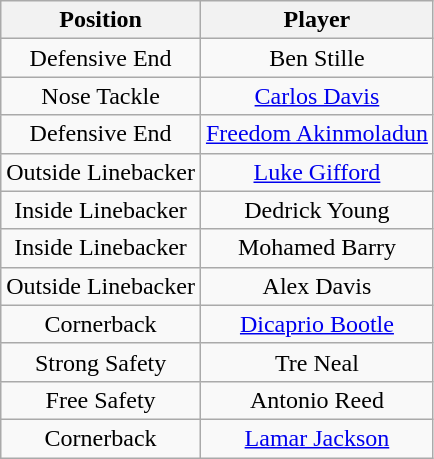<table class="wikitable" style="text-align: center;">
<tr>
<th>Position</th>
<th>Player</th>
</tr>
<tr>
<td>Defensive End</td>
<td>Ben Stille</td>
</tr>
<tr>
<td>Nose Tackle</td>
<td><a href='#'>Carlos Davis</a></td>
</tr>
<tr>
<td>Defensive End</td>
<td><a href='#'>Freedom Akinmoladun</a></td>
</tr>
<tr>
<td>Outside Linebacker</td>
<td><a href='#'>Luke Gifford</a></td>
</tr>
<tr>
<td>Inside Linebacker</td>
<td>Dedrick Young</td>
</tr>
<tr>
<td>Inside Linebacker</td>
<td>Mohamed Barry</td>
</tr>
<tr>
<td>Outside Linebacker</td>
<td>Alex Davis</td>
</tr>
<tr>
<td>Cornerback</td>
<td><a href='#'>Dicaprio Bootle</a></td>
</tr>
<tr>
<td>Strong Safety</td>
<td>Tre Neal</td>
</tr>
<tr>
<td>Free Safety</td>
<td>Antonio Reed</td>
</tr>
<tr>
<td>Cornerback</td>
<td><a href='#'>Lamar Jackson</a></td>
</tr>
</table>
